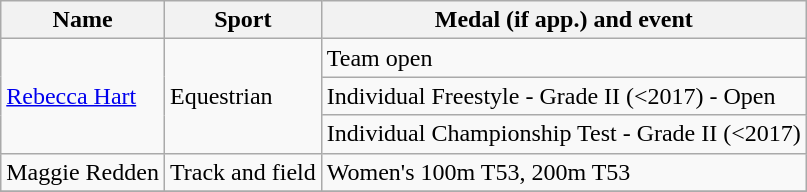<table class="wikitable">
<tr>
<th>Name</th>
<th>Sport</th>
<th>Medal (if app.) and event</th>
</tr>
<tr>
<td rowspan=3> <a href='#'>Rebecca Hart</a></td>
<td rowspan=3>Equestrian</td>
<td>Team open</td>
</tr>
<tr>
<td>Individual Freestyle - Grade II (<2017) - Open</td>
</tr>
<tr>
<td>Individual Championship Test - Grade II (<2017)</td>
</tr>
<tr>
<td> Maggie Redden</td>
<td>Track and field</td>
<td>Women's 100m T53, 200m T53</td>
</tr>
<tr>
</tr>
</table>
